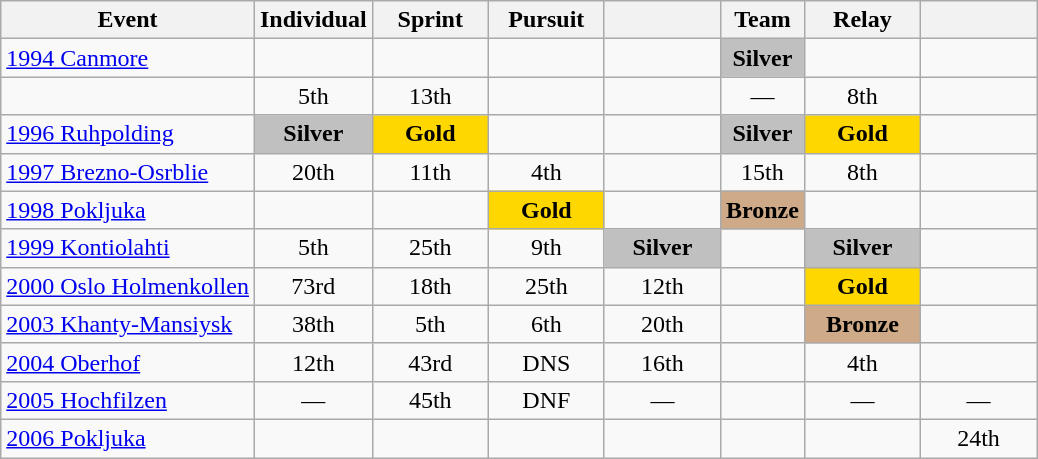<table class="wikitable" style="text-align: center;">
<tr ">
<th>Event</th>
<th style="width:70px;">Individual</th>
<th style="width:70px;">Sprint</th>
<th style="width:70px;">Pursuit</th>
<th style="width:70px;"></th>
<th>Team</th>
<th style="width:70px;">Relay</th>
<th style="width:70px;"></th>
</tr>
<tr>
<td align=left> <a href='#'>1994 Canmore</a></td>
<td></td>
<td></td>
<td></td>
<td></td>
<td style="background:silver;"><strong>Silver</strong></td>
<td></td>
<td></td>
</tr>
<tr>
<td align=left></td>
<td>5th</td>
<td>13th</td>
<td></td>
<td></td>
<td>—</td>
<td>8th</td>
<td></td>
</tr>
<tr>
<td align=left> <a href='#'>1996 Ruhpolding</a></td>
<td style="background:silver;"><strong>Silver</strong></td>
<td style="background:gold;"><strong>Gold</strong></td>
<td></td>
<td></td>
<td style="background:silver;"><strong>Silver</strong></td>
<td style="background:gold;"><strong>Gold</strong></td>
<td></td>
</tr>
<tr>
<td align=left> <a href='#'>1997 Brezno-Osrblie</a></td>
<td>20th</td>
<td>11th</td>
<td>4th</td>
<td></td>
<td>15th</td>
<td>8th</td>
<td></td>
</tr>
<tr>
<td align=left> <a href='#'>1998 Pokljuka</a></td>
<td></td>
<td></td>
<td style="background:gold;"><strong>Gold</strong></td>
<td></td>
<td style="background:#cfaa88;"><strong>Bronze</strong></td>
<td></td>
<td></td>
</tr>
<tr>
<td align=left> <a href='#'>1999 Kontiolahti</a></td>
<td>5th</td>
<td>25th</td>
<td>9th</td>
<td style="background:silver;"><strong>Silver</strong></td>
<td></td>
<td style="background:silver;"><strong>Silver</strong></td>
<td></td>
</tr>
<tr>
<td align=left> <a href='#'>2000 Oslo Holmenkollen</a></td>
<td>73rd</td>
<td>18th</td>
<td>25th</td>
<td>12th</td>
<td></td>
<td style="background:gold;"><strong>Gold</strong></td>
<td></td>
</tr>
<tr>
<td align=left> <a href='#'>2003 Khanty-Mansiysk</a></td>
<td>38th</td>
<td>5th</td>
<td>6th</td>
<td>20th</td>
<td></td>
<td style="background:#cfaa88;"><strong>Bronze</strong></td>
<td></td>
</tr>
<tr>
<td align=left> <a href='#'>2004 Oberhof</a></td>
<td>12th</td>
<td>43rd</td>
<td>DNS</td>
<td>16th</td>
<td></td>
<td>4th</td>
<td></td>
</tr>
<tr>
<td align=left> <a href='#'>2005 Hochfilzen</a></td>
<td>—</td>
<td>45th</td>
<td>DNF</td>
<td>—</td>
<td></td>
<td>—</td>
<td>—</td>
</tr>
<tr>
<td align=left> <a href='#'>2006 Pokljuka</a></td>
<td></td>
<td></td>
<td></td>
<td></td>
<td></td>
<td></td>
<td>24th</td>
</tr>
</table>
